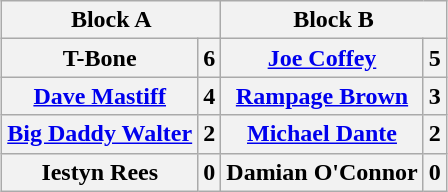<table class="wikitable" style="margin: 1em auto 1em auto">
<tr>
<th colspan="2">Block A</th>
<th colspan="2">Block B</th>
</tr>
<tr>
<th>T-Bone</th>
<th>6</th>
<th><a href='#'>Joe Coffey</a></th>
<th>5</th>
</tr>
<tr>
<th><a href='#'>Dave Mastiff</a></th>
<th>4</th>
<th><a href='#'>Rampage Brown</a></th>
<th>3</th>
</tr>
<tr>
<th><a href='#'>Big Daddy Walter</a></th>
<th>2</th>
<th><a href='#'>Michael Dante</a></th>
<th>2</th>
</tr>
<tr>
<th>Iestyn Rees</th>
<th>0</th>
<th>Damian O'Connor</th>
<th>0</th>
</tr>
</table>
